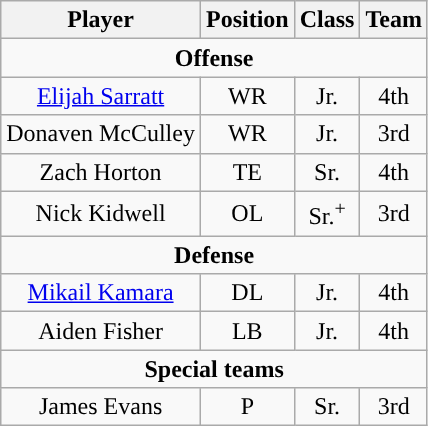<table class="wikitable" style="text-align:center;">
<tr>
<th>Player</th>
<th>Position</th>
<th>Class</th>
<th>Team</th>
</tr>
<tr>
<td colspan="4"><strong>Offense</strong></td>
</tr>
<tr>
<td><a href='#'>Elijah Sarratt</a></td>
<td>WR</td>
<td>Jr.</td>
<td>4th</td>
</tr>
<tr>
<td>Donaven McCulley</td>
<td>WR</td>
<td>Jr.</td>
<td>3rd</td>
</tr>
<tr>
<td>Zach Horton</td>
<td>TE</td>
<td>Sr.</td>
<td>4th</td>
</tr>
<tr>
<td>Nick Kidwell</td>
<td>OL</td>
<td> Sr.<sup>+</sup></td>
<td>3rd</td>
</tr>
<tr>
<td colspan="4"><strong>Defense</strong></td>
</tr>
<tr>
<td><a href='#'>Mikail Kamara</a></td>
<td>DL</td>
<td> Jr.</td>
<td>4th</td>
</tr>
<tr>
<td>Aiden Fisher</td>
<td>LB</td>
<td>Jr.</td>
<td>4th</td>
</tr>
<tr>
<td colspan="4"><strong>Special teams</strong></td>
</tr>
<tr>
<td>James Evans</td>
<td>P</td>
<td>Sr.</td>
<td>3rd</td>
</tr>
</table>
